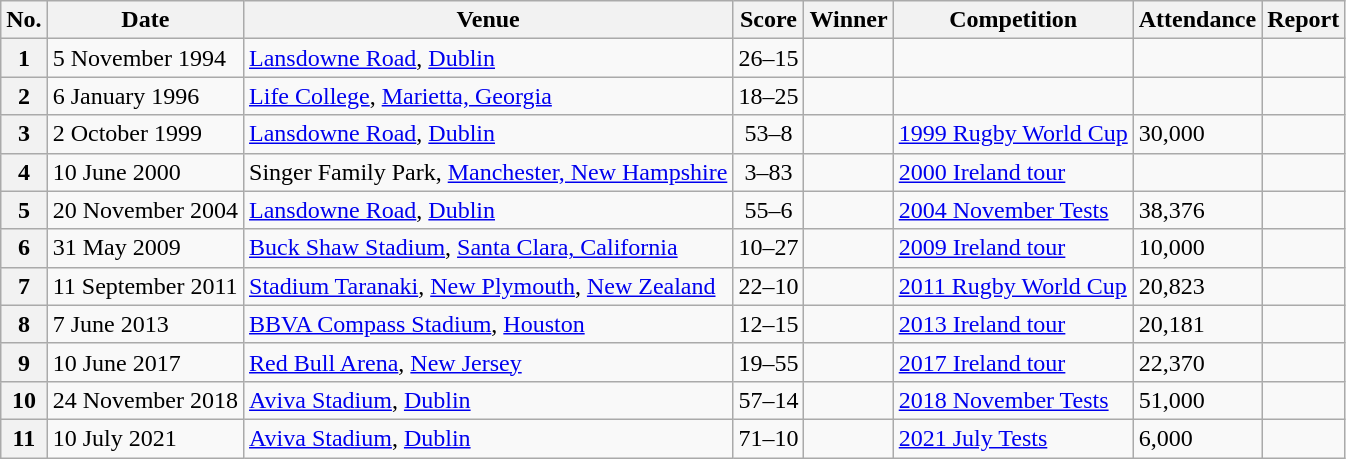<table class="wikitable">
<tr>
<th>No.</th>
<th>Date</th>
<th>Venue</th>
<th>Score</th>
<th>Winner</th>
<th>Competition</th>
<th>Attendance</th>
<th>Report</th>
</tr>
<tr>
<th>1</th>
<td>5 November 1994</td>
<td><a href='#'>Lansdowne Road</a>, <a href='#'>Dublin</a></td>
<td style="text-align:center">26–15</td>
<td></td>
<td></td>
<td></td>
<td></td>
</tr>
<tr>
<th>2</th>
<td>6 January 1996</td>
<td><a href='#'>Life College</a>, <a href='#'>Marietta, Georgia</a></td>
<td style="text-align:center">18–25</td>
<td></td>
<td></td>
<td></td>
<td></td>
</tr>
<tr>
<th>3</th>
<td>2 October 1999</td>
<td><a href='#'>Lansdowne Road</a>, <a href='#'>Dublin</a></td>
<td style="text-align:center">53–8</td>
<td></td>
<td><a href='#'>1999 Rugby World Cup</a></td>
<td>30,000</td>
<td></td>
</tr>
<tr>
<th>4</th>
<td>10 June 2000</td>
<td>Singer Family Park, <a href='#'>Manchester, New Hampshire</a></td>
<td style="text-align:center">3–83</td>
<td></td>
<td><a href='#'>2000 Ireland tour</a></td>
<td></td>
<td></td>
</tr>
<tr>
<th>5</th>
<td>20 November 2004</td>
<td><a href='#'>Lansdowne Road</a>, <a href='#'>Dublin</a></td>
<td style="text-align:center">55–6</td>
<td></td>
<td><a href='#'>2004 November Tests</a></td>
<td>38,376</td>
<td></td>
</tr>
<tr>
<th>6</th>
<td>31 May 2009</td>
<td><a href='#'>Buck Shaw Stadium</a>, <a href='#'>Santa Clara, California</a></td>
<td style="text-align:center">10–27</td>
<td></td>
<td><a href='#'>2009 Ireland tour</a></td>
<td>10,000</td>
<td></td>
</tr>
<tr>
<th>7</th>
<td>11 September 2011</td>
<td><a href='#'>Stadium Taranaki</a>, <a href='#'>New Plymouth</a>, <a href='#'>New Zealand</a></td>
<td style="text-align:center">22–10</td>
<td></td>
<td><a href='#'>2011 Rugby World Cup</a></td>
<td>20,823</td>
<td></td>
</tr>
<tr>
<th>8</th>
<td>7 June 2013</td>
<td><a href='#'>BBVA Compass Stadium</a>, <a href='#'>Houston</a></td>
<td style="text-align:center">12–15</td>
<td></td>
<td><a href='#'>2013 Ireland tour</a></td>
<td>20,181</td>
<td></td>
</tr>
<tr>
<th>9</th>
<td>10 June 2017</td>
<td><a href='#'>Red Bull Arena</a>, <a href='#'>New Jersey</a></td>
<td style="text-align:center">19–55</td>
<td></td>
<td><a href='#'>2017 Ireland tour</a></td>
<td>22,370</td>
<td></td>
</tr>
<tr>
<th>10</th>
<td>24 November 2018</td>
<td><a href='#'>Aviva Stadium</a>, <a href='#'>Dublin</a></td>
<td style="text-align:center">57–14</td>
<td></td>
<td><a href='#'>2018 November Tests</a></td>
<td>51,000</td>
<td></td>
</tr>
<tr>
<th>11</th>
<td>10 July 2021</td>
<td><a href='#'>Aviva Stadium</a>, <a href='#'>Dublin</a></td>
<td style="text-align:center">71–10</td>
<td></td>
<td><a href='#'>2021 July Tests</a></td>
<td>6,000</td>
<td></td>
</tr>
</table>
